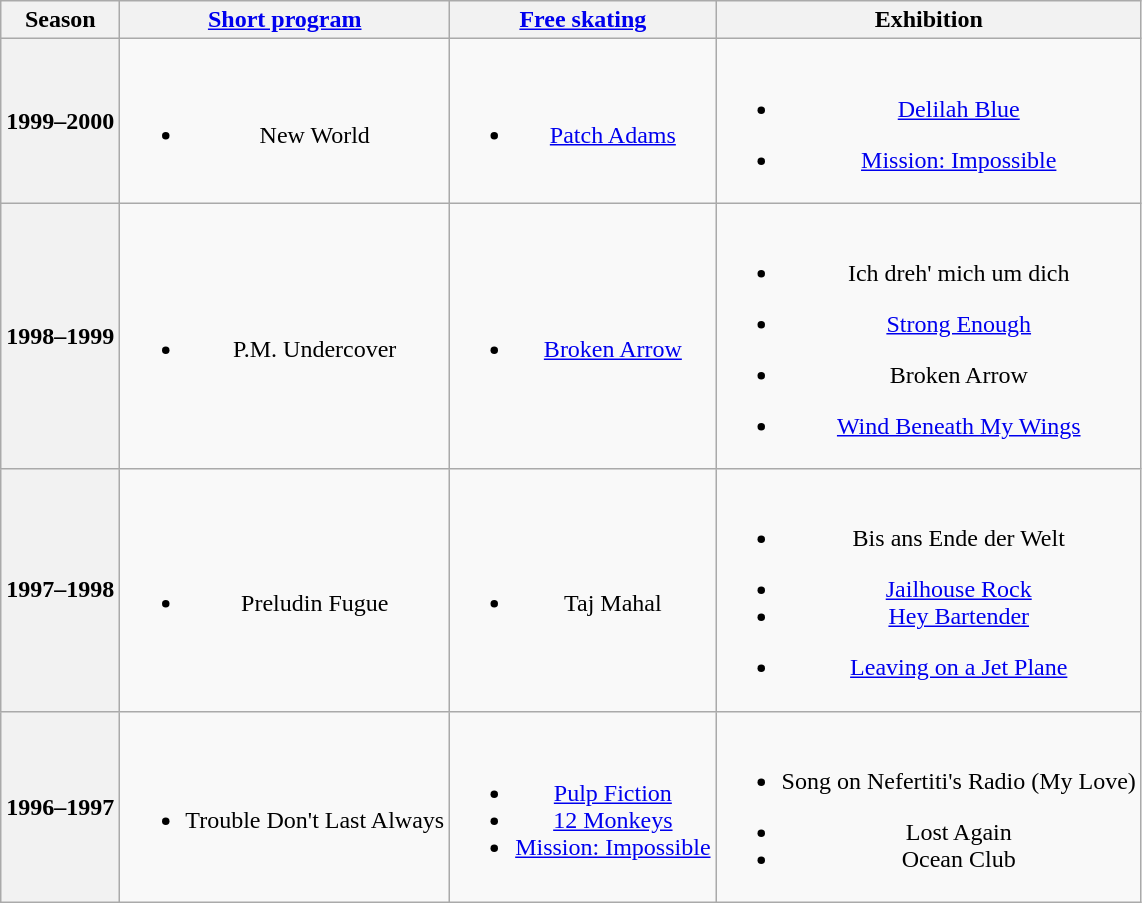<table class=wikitable style=text-align:center>
<tr>
<th>Season</th>
<th><a href='#'>Short program</a></th>
<th><a href='#'>Free skating</a></th>
<th>Exhibition</th>
</tr>
<tr>
<th>1999–2000 <br> </th>
<td><br><ul><li>New World <br></li></ul></td>
<td><br><ul><li><a href='#'>Patch Adams</a> <br></li></ul></td>
<td><br><ul><li><a href='#'>Delilah Blue</a> <br></li></ul><ul><li><a href='#'>Mission: Impossible</a></li></ul></td>
</tr>
<tr>
<th>1998–1999 <br> </th>
<td><br><ul><li>P.M. Undercover <br></li></ul></td>
<td><br><ul><li><a href='#'>Broken Arrow</a> <br></li></ul></td>
<td><br><ul><li>Ich dreh' mich um dich <br></li></ul><ul><li><a href='#'>Strong Enough</a> <br></li></ul><ul><li>Broken Arrow <br></li></ul><ul><li><a href='#'>Wind Beneath My Wings</a> <br></li></ul></td>
</tr>
<tr>
<th>1997–1998 <br> </th>
<td><br><ul><li>Preludin Fugue <br></li></ul></td>
<td><br><ul><li>Taj Mahal <br></li></ul></td>
<td><br><ul><li>Bis ans Ende der Welt <br></li></ul><ul><li><a href='#'>Jailhouse Rock</a></li><li><a href='#'>Hey Bartender</a> <br></li></ul><ul><li><a href='#'>Leaving on a Jet Plane</a> <br></li></ul></td>
</tr>
<tr>
<th>1996–1997 <br> </th>
<td><br><ul><li>Trouble Don't Last Always <br></li></ul></td>
<td><br><ul><li><a href='#'>Pulp Fiction</a></li><li><a href='#'>12 Monkeys</a></li><li><a href='#'>Mission: Impossible</a></li></ul></td>
<td><br><ul><li>Song on Nefertiti's Radio (My Love) <br></li></ul><ul><li>Lost Again <br></li><li>Ocean Club <br></li></ul></td>
</tr>
</table>
